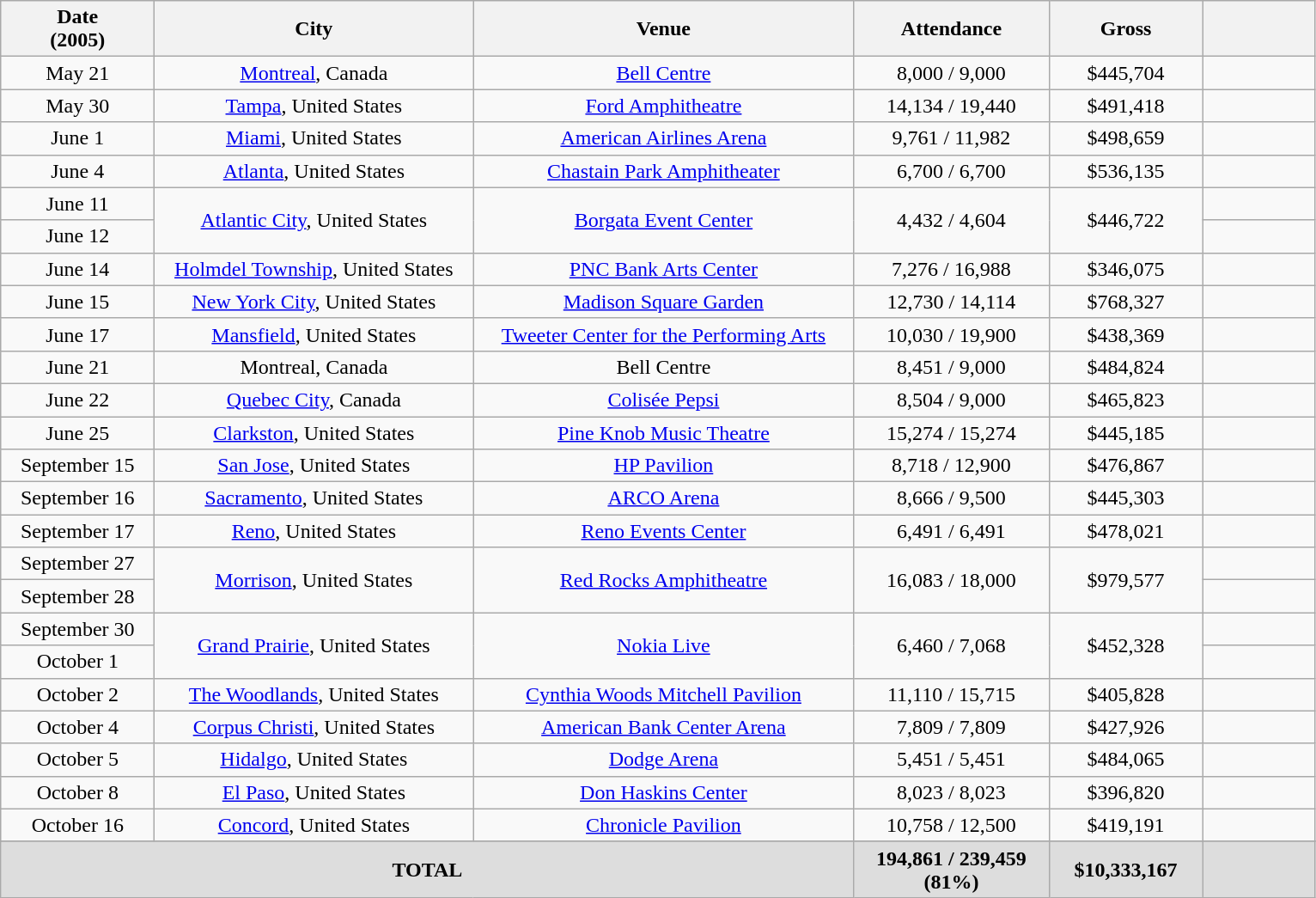<table class="wikitable sortable plainrowheaders" style="text-align:center;">
<tr>
<th scope="col" style="width:7em;">Date<br>(2005)</th>
<th scope="col" style="width:15em;">City</th>
<th scope="col" style="width:18em;">Venue</th>
<th scope="col" style="width:9em;">Attendance</th>
<th scope="col" style="width:7em;">Gross</th>
<th scope="col" style="width:5em;" class="unsortable"></th>
</tr>
<tr>
<td>May 21</td>
<td><a href='#'>Montreal</a>, Canada</td>
<td><a href='#'>Bell Centre</a></td>
<td>8,000 / 9,000</td>
<td>$445,704</td>
<td></td>
</tr>
<tr>
<td>May 30</td>
<td><a href='#'>Tampa</a>, United States</td>
<td><a href='#'>Ford Amphitheatre</a></td>
<td>14,134 / 19,440</td>
<td>$491,418</td>
<td></td>
</tr>
<tr>
<td>June 1</td>
<td><a href='#'>Miami</a>, United States</td>
<td><a href='#'>American Airlines Arena</a></td>
<td>9,761 / 11,982</td>
<td>$498,659</td>
<td></td>
</tr>
<tr>
<td>June 4</td>
<td><a href='#'>Atlanta</a>, United States</td>
<td><a href='#'>Chastain Park Amphitheater</a></td>
<td>6,700 / 6,700</td>
<td>$536,135</td>
<td></td>
</tr>
<tr>
<td>June 11</td>
<td rowspan="2"><a href='#'>Atlantic City</a>, United States</td>
<td rowspan="2"><a href='#'>Borgata Event Center</a></td>
<td rowspan="2">4,432 / 4,604</td>
<td rowspan="2">$446,722</td>
<td></td>
</tr>
<tr>
<td>June 12</td>
<td></td>
</tr>
<tr>
<td>June 14</td>
<td><a href='#'>Holmdel Township</a>, United States</td>
<td><a href='#'>PNC Bank Arts Center</a></td>
<td>7,276 / 16,988</td>
<td>$346,075</td>
<td></td>
</tr>
<tr>
<td>June 15</td>
<td><a href='#'>New York City</a>, United States</td>
<td><a href='#'>Madison Square Garden</a></td>
<td>12,730 / 14,114</td>
<td>$768,327</td>
<td></td>
</tr>
<tr>
<td>June 17</td>
<td><a href='#'>Mansfield</a>, United States</td>
<td><a href='#'>Tweeter Center for the Performing Arts</a></td>
<td>10,030 / 19,900</td>
<td>$438,369</td>
<td></td>
</tr>
<tr>
<td>June 21</td>
<td>Montreal, Canada</td>
<td>Bell Centre</td>
<td>8,451 / 9,000</td>
<td>$484,824</td>
<td></td>
</tr>
<tr>
<td>June 22</td>
<td><a href='#'>Quebec City</a>, Canada</td>
<td><a href='#'>Colisée Pepsi</a></td>
<td>8,504 / 9,000</td>
<td>$465,823</td>
<td></td>
</tr>
<tr>
<td>June 25</td>
<td><a href='#'>Clarkston</a>, United States</td>
<td><a href='#'>Pine Knob Music Theatre</a></td>
<td>15,274 / 15,274</td>
<td>$445,185</td>
<td></td>
</tr>
<tr>
<td>September 15</td>
<td><a href='#'>San Jose</a>, United States</td>
<td><a href='#'>HP Pavilion</a></td>
<td>8,718 / 12,900</td>
<td>$476,867</td>
<td></td>
</tr>
<tr>
<td>September 16</td>
<td><a href='#'>Sacramento</a>, United States</td>
<td><a href='#'>ARCO Arena</a></td>
<td>8,666 / 9,500</td>
<td>$445,303</td>
<td></td>
</tr>
<tr>
<td>September 17</td>
<td><a href='#'>Reno</a>, United States</td>
<td><a href='#'>Reno Events Center</a></td>
<td>6,491 / 6,491</td>
<td>$478,021</td>
<td></td>
</tr>
<tr>
<td>September 27</td>
<td rowspan="2"><a href='#'>Morrison</a>, United States</td>
<td rowspan="2"><a href='#'>Red Rocks Amphitheatre</a></td>
<td rowspan="2">16,083 / 18,000</td>
<td rowspan="2">$979,577</td>
<td></td>
</tr>
<tr>
<td>September 28</td>
<td></td>
</tr>
<tr>
<td>September 30</td>
<td rowspan="2"><a href='#'>Grand Prairie</a>, United States</td>
<td rowspan="2"><a href='#'>Nokia Live</a></td>
<td rowspan="2">6,460 / 7,068</td>
<td rowspan="2">$452,328</td>
<td></td>
</tr>
<tr>
<td>October 1</td>
<td></td>
</tr>
<tr>
<td>October 2</td>
<td><a href='#'>The Woodlands</a>, United States</td>
<td><a href='#'>Cynthia Woods Mitchell Pavilion</a></td>
<td>11,110 / 15,715</td>
<td>$405,828</td>
<td></td>
</tr>
<tr>
<td>October 4</td>
<td><a href='#'>Corpus Christi</a>, United States</td>
<td><a href='#'>American Bank Center Arena</a></td>
<td>7,809 / 7,809</td>
<td>$427,926</td>
<td></td>
</tr>
<tr>
<td>October 5</td>
<td><a href='#'>Hidalgo</a>, United States</td>
<td><a href='#'>Dodge Arena</a></td>
<td>5,451 / 5,451</td>
<td>$484,065</td>
<td></td>
</tr>
<tr>
<td>October 8</td>
<td><a href='#'>El Paso</a>, United States</td>
<td><a href='#'>Don Haskins Center</a></td>
<td>8,023 / 8,023</td>
<td>$396,820</td>
<td></td>
</tr>
<tr>
<td>October 16</td>
<td><a href='#'>Concord</a>, United States</td>
<td><a href='#'>Chronicle Pavilion</a></td>
<td>10,758 / 12,500</td>
<td>$419,191</td>
<td></td>
</tr>
<tr>
</tr>
<tr style="background:#ddd;">
<td colspan="3"><strong>TOTAL</strong></td>
<td><strong>194,861 / 239,459 (81%)</strong></td>
<td><strong>$10,333,167</strong></td>
<td></td>
</tr>
</table>
